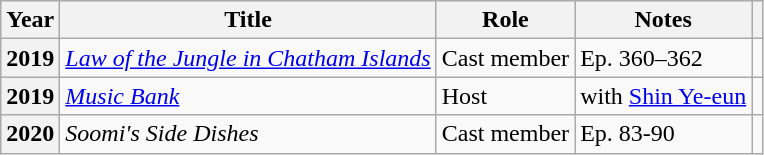<table class="wikitable plainrowheaders sortable">
<tr>
<th scope="col">Year</th>
<th scope="col">Title</th>
<th scope="col">Role</th>
<th scope="col">Notes</th>
<th scope="col" class="unsortable"></th>
</tr>
<tr>
<th scope="row">2019</th>
<td><em><a href='#'>Law of the Jungle in Chatham Islands</a></em></td>
<td>Cast member</td>
<td>Ep. 360–362</td>
<td style="text-align:center"></td>
</tr>
<tr>
<th scope="row">2019</th>
<td><em><a href='#'>Music Bank</a></em></td>
<td>Host</td>
<td>with <a href='#'>Shin Ye-eun</a></td>
<td style="text-align:center"></td>
</tr>
<tr>
<th scope="row">2020</th>
<td><em>Soomi's Side Dishes</em></td>
<td>Cast member</td>
<td>Ep. 83-90</td>
<td style="text-align:center"></td>
</tr>
</table>
